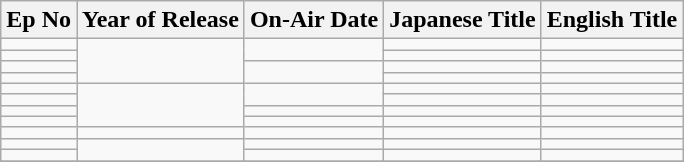<table class="wikitable">
<tr>
<th>Ep No</th>
<th>Year of Release</th>
<th>On-Air Date</th>
<th>Japanese Title</th>
<th>English Title</th>
</tr>
<tr>
<td></td>
<td rowspan ="4"></td>
<td rowspan="2"></td>
<td></td>
<td></td>
</tr>
<tr>
<td></td>
<td></td>
<td></td>
</tr>
<tr>
<td></td>
<td rowspan="2"></td>
<td></td>
<td></td>
</tr>
<tr>
<td></td>
<td></td>
<td></td>
</tr>
<tr>
<td></td>
<td rowspan ="4"></td>
<td rowspan ="2"></td>
<td></td>
<td></td>
</tr>
<tr>
<td></td>
<td></td>
<td></td>
</tr>
<tr>
<td></td>
<td></td>
<td></td>
<td></td>
</tr>
<tr>
<td></td>
<td></td>
<td></td>
<td></td>
</tr>
<tr>
<td></td>
<td></td>
<td></td>
<td></td>
<td></td>
</tr>
<tr>
<td></td>
<td rowspan=2></td>
<td></td>
<td></td>
<td></td>
</tr>
<tr>
<td></td>
<td></td>
<td></td>
<td></td>
</tr>
<tr>
</tr>
</table>
